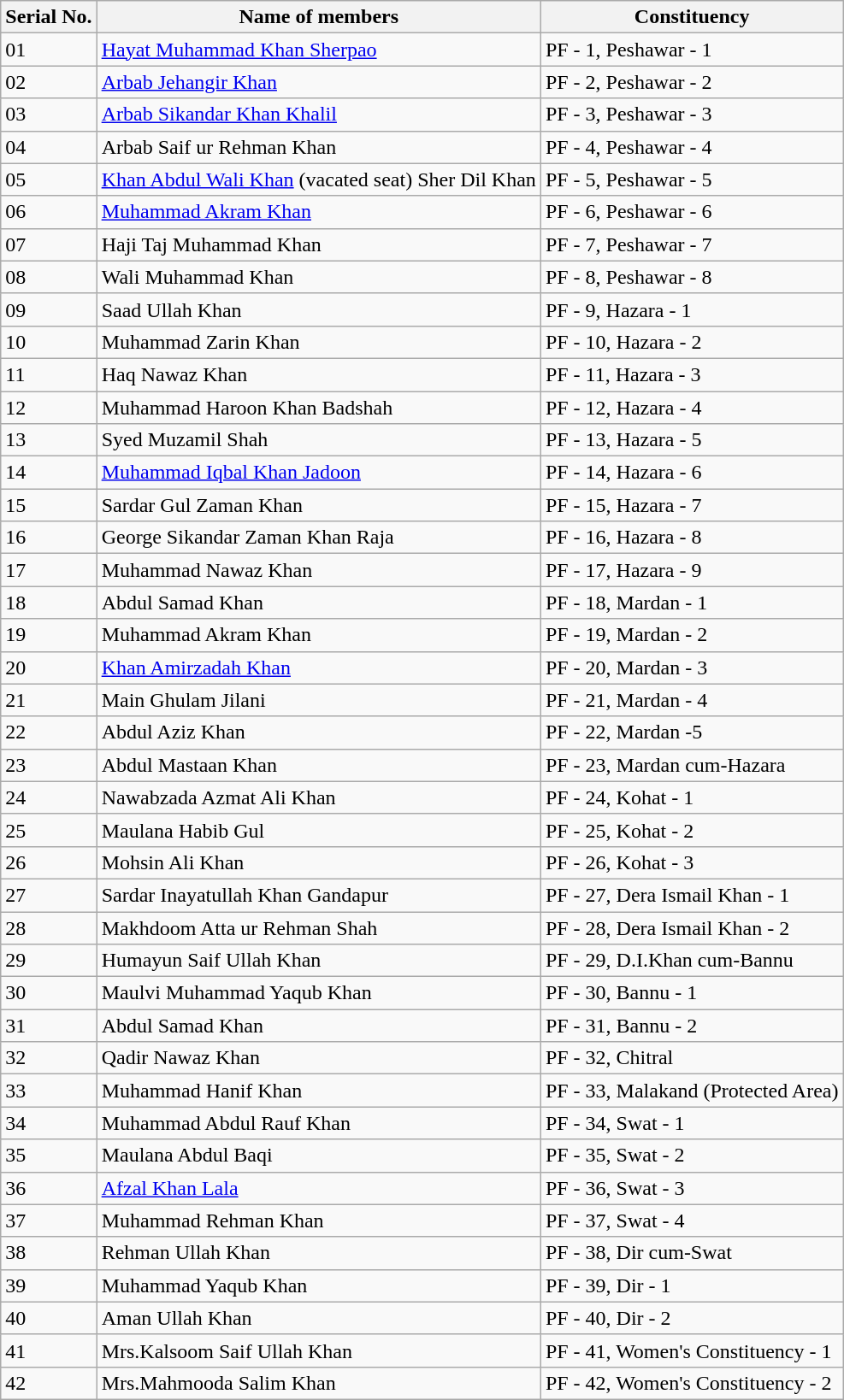<table class="wikitable sortable">
<tr>
<th>Serial No.</th>
<th>Name of members</th>
<th>Constituency</th>
</tr>
<tr>
<td>01</td>
<td><a href='#'>Hayat Muhammad Khan Sherpao</a></td>
<td>PF - 1, Peshawar - 1</td>
</tr>
<tr>
<td>02</td>
<td><a href='#'>Arbab Jehangir Khan</a></td>
<td>PF - 2, Peshawar - 2</td>
</tr>
<tr>
<td>03</td>
<td><a href='#'>Arbab Sikandar Khan Khalil</a></td>
<td>PF - 3, Peshawar - 3</td>
</tr>
<tr>
<td>04</td>
<td>Arbab Saif ur Rehman Khan</td>
<td>PF - 4, Peshawar - 4</td>
</tr>
<tr>
<td>05</td>
<td><a href='#'>Khan Abdul Wali Khan</a> (vacated seat) Sher Dil Khan</td>
<td>PF - 5, Peshawar - 5</td>
</tr>
<tr>
<td>06</td>
<td><a href='#'>Muhammad Akram Khan</a></td>
<td>PF - 6, Peshawar - 6</td>
</tr>
<tr>
<td>07</td>
<td>Haji Taj Muhammad Khan</td>
<td>PF - 7, Peshawar - 7</td>
</tr>
<tr>
<td>08</td>
<td>Wali Muhammad Khan</td>
<td>PF - 8, Peshawar - 8</td>
</tr>
<tr>
<td>09</td>
<td>Saad Ullah Khan</td>
<td>PF - 9, Hazara - 1</td>
</tr>
<tr>
<td>10</td>
<td>Muhammad Zarin Khan</td>
<td>PF - 10, Hazara - 2</td>
</tr>
<tr>
<td>11</td>
<td>Haq Nawaz Khan</td>
<td>PF - 11, Hazara - 3</td>
</tr>
<tr>
<td>12</td>
<td>Muhammad Haroon Khan Badshah</td>
<td>PF - 12, Hazara - 4</td>
</tr>
<tr>
<td>13</td>
<td>Syed Muzamil Shah</td>
<td>PF - 13, Hazara - 5</td>
</tr>
<tr>
<td>14</td>
<td><a href='#'>Muhammad Iqbal Khan Jadoon</a></td>
<td>PF - 14, Hazara - 6</td>
</tr>
<tr>
<td>15</td>
<td>Sardar Gul Zaman Khan</td>
<td>PF - 15, Hazara - 7</td>
</tr>
<tr>
<td>16</td>
<td>George Sikandar Zaman Khan Raja</td>
<td>PF - 16, Hazara - 8</td>
</tr>
<tr>
<td>17</td>
<td>Muhammad Nawaz Khan</td>
<td>PF - 17, Hazara - 9</td>
</tr>
<tr>
<td>18</td>
<td>Abdul Samad Khan</td>
<td>PF - 18, Mardan - 1</td>
</tr>
<tr>
<td>19</td>
<td>Muhammad Akram Khan</td>
<td>PF - 19, Mardan - 2</td>
</tr>
<tr>
<td>20</td>
<td><a href='#'>Khan Amirzadah Khan</a></td>
<td>PF - 20, Mardan - 3</td>
</tr>
<tr>
<td>21</td>
<td>Main Ghulam Jilani</td>
<td>PF - 21, Mardan - 4</td>
</tr>
<tr>
<td>22</td>
<td>Abdul Aziz Khan</td>
<td>PF - 22, Mardan -5</td>
</tr>
<tr>
<td>23</td>
<td>Abdul Mastaan Khan</td>
<td>PF - 23, Mardan cum-Hazara</td>
</tr>
<tr>
<td>24</td>
<td>Nawabzada Azmat Ali Khan</td>
<td>PF - 24, Kohat - 1</td>
</tr>
<tr>
<td>25</td>
<td>Maulana Habib Gul</td>
<td>PF - 25, Kohat - 2</td>
</tr>
<tr>
<td>26</td>
<td>Mohsin Ali Khan</td>
<td>PF - 26, Kohat - 3</td>
</tr>
<tr>
<td>27</td>
<td>Sardar Inayatullah Khan Gandapur</td>
<td>PF - 27, Dera Ismail Khan - 1</td>
</tr>
<tr>
<td>28</td>
<td>Makhdoom Atta ur Rehman Shah</td>
<td>PF - 28, Dera Ismail Khan - 2</td>
</tr>
<tr>
<td>29</td>
<td>Humayun Saif Ullah Khan</td>
<td>PF - 29, D.I.Khan cum-Bannu</td>
</tr>
<tr>
<td>30</td>
<td>Maulvi Muhammad Yaqub Khan</td>
<td>PF - 30, Bannu - 1</td>
</tr>
<tr>
<td>31</td>
<td>Abdul Samad Khan</td>
<td>PF - 31, Bannu - 2</td>
</tr>
<tr>
<td>32</td>
<td>Qadir Nawaz Khan</td>
<td>PF - 32, Chitral</td>
</tr>
<tr>
<td>33</td>
<td>Muhammad Hanif Khan</td>
<td>PF - 33, Malakand (Protected Area)</td>
</tr>
<tr>
<td>34</td>
<td>Muhammad Abdul Rauf Khan</td>
<td>PF - 34, Swat - 1</td>
</tr>
<tr>
<td>35</td>
<td>Maulana Abdul Baqi</td>
<td>PF - 35, Swat - 2</td>
</tr>
<tr>
<td>36</td>
<td><a href='#'>Afzal Khan Lala</a></td>
<td>PF - 36, Swat - 3</td>
</tr>
<tr>
<td>37</td>
<td>Muhammad Rehman Khan</td>
<td>PF - 37, Swat - 4</td>
</tr>
<tr>
<td>38</td>
<td>Rehman Ullah Khan</td>
<td>PF - 38, Dir cum-Swat</td>
</tr>
<tr>
<td>39</td>
<td>Muhammad Yaqub Khan</td>
<td>PF - 39, Dir - 1</td>
</tr>
<tr>
<td>40</td>
<td>Aman Ullah Khan</td>
<td>PF - 40, Dir - 2</td>
</tr>
<tr>
<td>41</td>
<td>Mrs.Kalsoom Saif Ullah Khan</td>
<td>PF - 41, Women's Constituency - 1</td>
</tr>
<tr>
<td>42</td>
<td>Mrs.Mahmooda Salim Khan</td>
<td>PF - 42, Women's Constituency - 2</td>
</tr>
</table>
